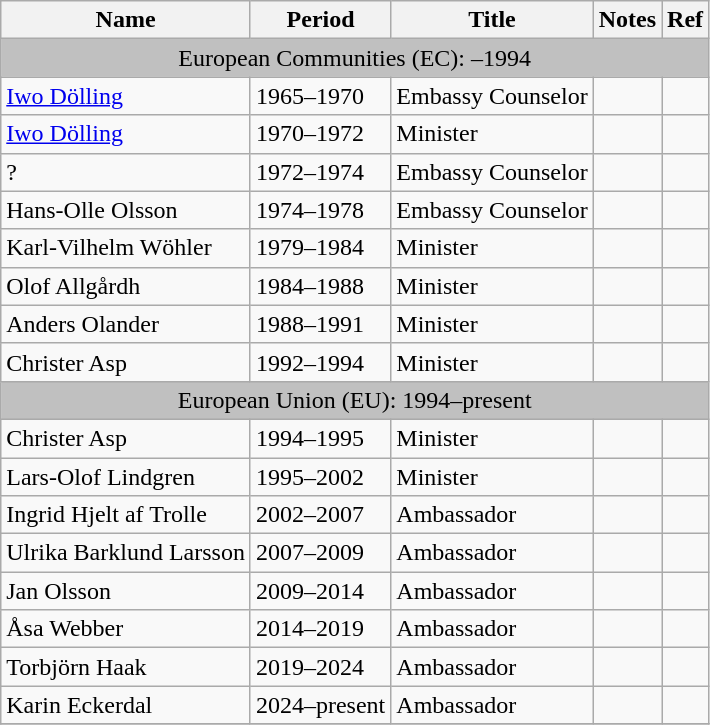<table class="wikitable">
<tr>
<th>Name</th>
<th>Period</th>
<th>Title</th>
<th>Notes</th>
<th>Ref</th>
</tr>
<tr>
<td colspan="5" style="background: silver; text-align: center;">European Communities (EC): –1994</td>
</tr>
<tr>
<td><a href='#'>Iwo Dölling</a></td>
<td>1965–1970</td>
<td>Embassy Counselor</td>
<td></td>
<td></td>
</tr>
<tr>
<td><a href='#'>Iwo Dölling</a></td>
<td>1970–1972</td>
<td>Minister</td>
<td></td>
<td></td>
</tr>
<tr>
<td>?</td>
<td>1972–1974</td>
<td>Embassy Counselor</td>
<td></td>
<td></td>
</tr>
<tr>
<td>Hans-Olle Olsson</td>
<td>1974–1978</td>
<td>Embassy Counselor</td>
<td></td>
<td></td>
</tr>
<tr>
<td>Karl-Vilhelm Wöhler</td>
<td>1979–1984</td>
<td>Minister</td>
<td></td>
<td></td>
</tr>
<tr>
<td>Olof Allgårdh</td>
<td>1984–1988</td>
<td>Minister</td>
<td></td>
<td></td>
</tr>
<tr>
<td>Anders Olander</td>
<td>1988–1991</td>
<td>Minister</td>
<td></td>
<td></td>
</tr>
<tr>
<td>Christer Asp</td>
<td>1992–1994</td>
<td>Minister</td>
<td></td>
<td></td>
</tr>
<tr>
<td colspan="8" style="background: silver; text-align: center;">European Union (EU): 1994–present</td>
</tr>
<tr>
<td>Christer Asp</td>
<td>1994–1995</td>
<td>Minister</td>
<td></td>
<td></td>
</tr>
<tr>
<td>Lars-Olof Lindgren</td>
<td>1995–2002</td>
<td>Minister</td>
<td></td>
<td></td>
</tr>
<tr>
<td>Ingrid Hjelt af Trolle</td>
<td>2002–2007</td>
<td>Ambassador</td>
<td></td>
<td></td>
</tr>
<tr>
<td>Ulrika Barklund Larsson</td>
<td>2007–2009</td>
<td>Ambassador</td>
<td></td>
<td></td>
</tr>
<tr>
<td>Jan Olsson</td>
<td>2009–2014</td>
<td>Ambassador</td>
<td></td>
<td></td>
</tr>
<tr>
<td>Åsa Webber</td>
<td>2014–2019</td>
<td>Ambassador</td>
<td></td>
<td></td>
</tr>
<tr>
<td>Torbjörn Haak</td>
<td>2019–2024</td>
<td>Ambassador</td>
<td></td>
<td></td>
</tr>
<tr>
<td>Karin Eckerdal</td>
<td>2024–present</td>
<td>Ambassador</td>
<td></td>
<td></td>
</tr>
<tr>
</tr>
</table>
